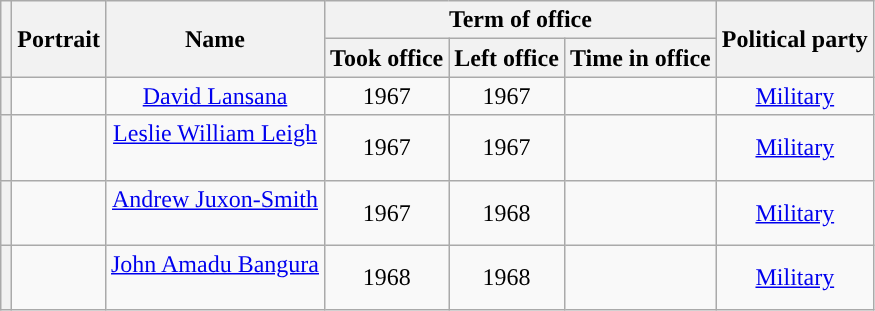<table class="wikitable" style="text-align:center">
<tr>
<th rowspan="2"></th>
<th rowspan="2">Portrait</th>
<th rowspan="2">Name<br></th>
<th colspan="3">Term of office</th>
<th rowspan="2">Political party</th>
</tr>
<tr>
<th>Took office</th>
<th>Left office</th>
<th>Time in office</th>
</tr>
<tr>
<th style="background:"></th>
<td></td>
<td><a href='#'> David Lansana</a><br></td>
<td> 1967</td>
<td> 1967</td>
<td></td>
<td><a href='#'>Military</a></td>
</tr>
<tr>
<th style="background:"></th>
<td></td>
<td><a href='#'> Leslie William Leigh</a><br><br></td>
<td> 1967</td>
<td> 1967</td>
<td></td>
<td><a href='#'>Military</a></td>
</tr>
<tr>
<th style="background:"></th>
<td></td>
<td><a href='#'> Andrew Juxon-Smith</a><br><br></td>
<td> 1967</td>
<td> 1968<br></td>
<td></td>
<td><a href='#'>Military</a></td>
</tr>
<tr>
<th style="background:"></th>
<td></td>
<td><a href='#'> John Amadu Bangura</a><br><br></td>
<td> 1968</td>
<td> 1968</td>
<td></td>
<td><a href='#'>Military</a></td>
</tr>
</table>
